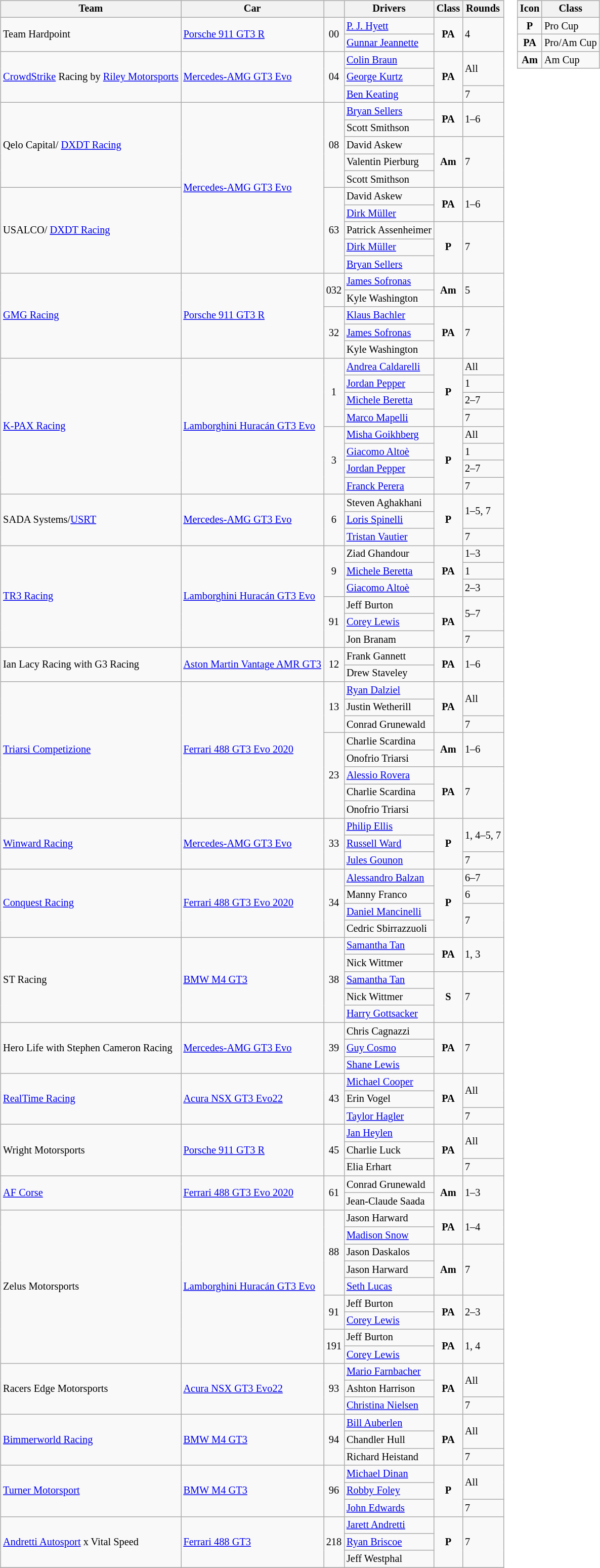<table>
<tr>
<td><br><table class="wikitable" style="font-size:85%;">
<tr>
<th>Team</th>
<th>Car</th>
<th></th>
<th>Drivers</th>
<th>Class</th>
<th>Rounds</th>
</tr>
<tr>
<td rowspan=2> Team Hardpoint</td>
<td rowspan=2><a href='#'>Porsche 911 GT3 R</a></td>
<td rowspan=2 align=center>00</td>
<td> <a href='#'>P. J. Hyett</a></td>
<td rowspan=2 align=center><strong><span>PA</span></strong></td>
<td rowspan=2>4</td>
</tr>
<tr>
<td> <a href='#'>Gunnar Jeannette</a></td>
</tr>
<tr>
<td rowspan="3"> <a href='#'>CrowdStrike</a> Racing by <a href='#'>Riley Motorsports</a></td>
<td rowspan="3"><a href='#'>Mercedes-AMG GT3 Evo</a></td>
<td rowspan="3" align="center">04</td>
<td> <a href='#'>Colin Braun</a></td>
<td rowspan="3" align="center"><strong><span>PA</span></strong></td>
<td rowspan=2>All</td>
</tr>
<tr>
<td> <a href='#'>George Kurtz</a></td>
</tr>
<tr>
<td> <a href='#'>Ben Keating</a></td>
<td>7</td>
</tr>
<tr>
<td rowspan="5"> Qelo Capital/ <a href='#'>DXDT Racing</a></td>
<td rowspan="10"><a href='#'>Mercedes-AMG GT3 Evo</a></td>
<td rowspan="5" align="center">08</td>
<td> <a href='#'>Bryan Sellers</a></td>
<td rowspan="2" align="center"><strong><span>PA</span></strong></td>
<td rowspan="2">1–6</td>
</tr>
<tr>
<td> Scott Smithson</td>
</tr>
<tr>
<td> David Askew</td>
<td rowspan="3" align=center><strong><span>Am</span></strong></td>
<td rowspan="3">7</td>
</tr>
<tr>
<td> Valentin Pierburg</td>
</tr>
<tr>
<td> Scott Smithson</td>
</tr>
<tr>
<td rowspan="5"> USALCO/ <a href='#'>DXDT Racing</a></td>
<td rowspan="5" align="center">63</td>
<td> David Askew</td>
<td rowspan="2" align="center"><strong><span>PA</span></strong></td>
<td rowspan="2">1–6</td>
</tr>
<tr>
<td> <a href='#'>Dirk Müller</a></td>
</tr>
<tr>
<td> Patrick Assenheimer</td>
<td rowspan="3" align=center><strong><span>P</span></strong></td>
<td rowspan="3">7</td>
</tr>
<tr>
<td> <a href='#'>Dirk Müller</a></td>
</tr>
<tr>
<td> <a href='#'>Bryan Sellers</a></td>
</tr>
<tr>
<td rowspan="5"> <a href='#'>GMG Racing</a></td>
<td rowspan="5"><a href='#'>Porsche 911 GT3 R</a></td>
<td rowspan="2" align="center">032</td>
<td> <a href='#'>James Sofronas</a></td>
<td rowspan="2" align="center"><strong><span>Am</span></strong></td>
<td rowspan="2">5</td>
</tr>
<tr>
<td> Kyle Washington</td>
</tr>
<tr>
<td rowspan="3" align=center>32</td>
<td> <a href='#'>Klaus Bachler</a></td>
<td rowspan="3" align=center><strong><span>PA</span></strong></td>
<td rowspan="3">7</td>
</tr>
<tr>
<td> <a href='#'>James Sofronas</a></td>
</tr>
<tr>
<td> Kyle Washington</td>
</tr>
<tr>
<td rowspan="8"> <a href='#'>K-PAX Racing</a></td>
<td rowspan="8"><a href='#'>Lamborghini Huracán GT3 Evo</a></td>
<td rowspan="4" align="center">1</td>
<td> <a href='#'>Andrea Caldarelli</a></td>
<td rowspan="4" align="center"><strong><span>P</span></strong></td>
<td>All</td>
</tr>
<tr>
<td> <a href='#'>Jordan Pepper</a></td>
<td>1</td>
</tr>
<tr>
<td> <a href='#'>Michele Beretta</a></td>
<td>2–7</td>
</tr>
<tr>
<td> <a href='#'>Marco Mapelli</a></td>
<td>7</td>
</tr>
<tr>
<td rowspan="4" align="center">3</td>
<td> <a href='#'>Misha Goikhberg</a></td>
<td rowspan="4" align="center"><strong><span>P</span></strong></td>
<td>All</td>
</tr>
<tr>
<td> <a href='#'>Giacomo Altoè</a></td>
<td>1</td>
</tr>
<tr>
<td> <a href='#'>Jordan Pepper</a></td>
<td>2–7</td>
</tr>
<tr>
<td> <a href='#'>Franck Perera</a></td>
<td>7</td>
</tr>
<tr>
<td rowspan="3"> SADA Systems/<a href='#'>USRT</a></td>
<td rowspan="3"><a href='#'>Mercedes-AMG GT3 Evo</a></td>
<td rowspan="3" align="center">6</td>
<td> Steven Aghakhani</td>
<td rowspan="3" align="center"><strong><span>P</span></strong></td>
<td rowspan=2>1–5, 7</td>
</tr>
<tr>
<td> <a href='#'>Loris Spinelli</a></td>
</tr>
<tr>
<td> <a href='#'>Tristan Vautier</a></td>
<td>7</td>
</tr>
<tr>
<td rowspan="6"> <a href='#'>TR3 Racing</a></td>
<td rowspan="6"><a href='#'>Lamborghini Huracán GT3 Evo</a></td>
<td rowspan="3" align="center">9</td>
<td> Ziad Ghandour</td>
<td rowspan="3" align="center"><strong><span>PA</span></strong></td>
<td>1–3</td>
</tr>
<tr>
<td> <a href='#'>Michele Beretta</a></td>
<td>1</td>
</tr>
<tr>
<td> <a href='#'>Giacomo Altoè</a></td>
<td>2–3</td>
</tr>
<tr>
<td rowspan="3" align="center">91</td>
<td> Jeff Burton</td>
<td rowspan="3" align="center"><strong><span>PA</span></strong></td>
<td rowspan=2>5–7</td>
</tr>
<tr>
<td> <a href='#'>Corey Lewis</a></td>
</tr>
<tr>
<td> Jon Branam</td>
<td>7</td>
</tr>
<tr>
<td rowspan=2> Ian Lacy Racing with G3 Racing</td>
<td rowspan=2><a href='#'>Aston Martin Vantage AMR GT3</a></td>
<td rowspan=2 align=center>12</td>
<td> Frank Gannett</td>
<td rowspan=2 align=center><strong><span>PA</span></strong></td>
<td rowspan=2>1–6</td>
</tr>
<tr>
<td> Drew Staveley</td>
</tr>
<tr>
<td rowspan="8"> <a href='#'>Triarsi Competizione</a></td>
<td rowspan="8"><a href='#'>Ferrari 488 GT3 Evo 2020</a></td>
<td rowspan="3" align="center">13</td>
<td> <a href='#'>Ryan Dalziel</a></td>
<td rowspan="3" align="center"><strong><span>PA</span></strong></td>
<td rowspan=2>All</td>
</tr>
<tr>
<td> Justin Wetherill</td>
</tr>
<tr>
<td> Conrad Grunewald</td>
<td>7</td>
</tr>
<tr>
<td rowspan="5" align="center">23</td>
<td> Charlie Scardina</td>
<td rowspan="2" align="center"><strong><span>Am</span></strong></td>
<td rowspan="2">1–6</td>
</tr>
<tr>
<td> Onofrio Triarsi</td>
</tr>
<tr>
<td> <a href='#'>Alessio Rovera</a></td>
<td rowspan="3" align=center><strong><span>PA</span></strong></td>
<td rowspan="3">7</td>
</tr>
<tr>
<td> Charlie Scardina</td>
</tr>
<tr>
<td> Onofrio Triarsi</td>
</tr>
<tr>
<td rowspan="3"> <a href='#'>Winward Racing</a></td>
<td rowspan="3"><a href='#'>Mercedes-AMG GT3 Evo</a></td>
<td rowspan="3" align="center">33</td>
<td> <a href='#'>Philip Ellis</a></td>
<td rowspan="3" align="center"><strong><span>P</span></strong></td>
<td rowspan="2">1, 4–5, 7</td>
</tr>
<tr>
<td> <a href='#'>Russell Ward</a></td>
</tr>
<tr>
<td> <a href='#'>Jules Gounon</a></td>
<td>7</td>
</tr>
<tr>
<td rowspan="4"> <a href='#'>Conquest Racing</a></td>
<td rowspan="4"><a href='#'>Ferrari 488 GT3 Evo 2020</a></td>
<td rowspan="4" align="center">34</td>
<td> <a href='#'>Alessandro Balzan</a></td>
<td rowspan="4" align="center"><strong><span>P</span></strong></td>
<td>6–7</td>
</tr>
<tr>
<td> Manny Franco</td>
<td>6</td>
</tr>
<tr>
<td> <a href='#'>Daniel Mancinelli</a></td>
<td rowspan="2">7</td>
</tr>
<tr>
<td> Cedric Sbirrazzuoli</td>
</tr>
<tr>
<td rowspan="5"> ST Racing</td>
<td rowspan="5"><a href='#'>BMW M4 GT3</a></td>
<td rowspan="5" align="center">38</td>
<td> <a href='#'>Samantha Tan</a></td>
<td rowspan="2" align="center"><strong><span>PA</span></strong></td>
<td rowspan="2">1, 3</td>
</tr>
<tr>
<td> Nick Wittmer</td>
</tr>
<tr>
<td> <a href='#'>Samantha Tan</a></td>
<td rowspan="3" align=center><strong><span>S</span></strong></td>
<td rowspan="3">7</td>
</tr>
<tr>
<td> Nick Wittmer</td>
</tr>
<tr>
<td> <a href='#'>Harry Gottsacker</a></td>
</tr>
<tr>
<td rowspan="3"> Hero Life with Stephen Cameron Racing</td>
<td rowspan="3"><a href='#'>Mercedes-AMG GT3 Evo</a></td>
<td rowspan="3" align=center>39</td>
<td> Chris Cagnazzi</td>
<td rowspan="3" align=center><strong><span>PA</span></strong></td>
<td rowspan="3">7</td>
</tr>
<tr>
<td> <a href='#'>Guy Cosmo</a></td>
</tr>
<tr>
<td> <a href='#'>Shane Lewis</a></td>
</tr>
<tr>
<td rowspan="3"> <a href='#'>RealTime Racing</a></td>
<td rowspan="3"><a href='#'>Acura NSX GT3 Evo22</a></td>
<td rowspan="3" align="center">43</td>
<td> <a href='#'>Michael Cooper</a></td>
<td rowspan="3" align="center"><strong><span>PA</span></strong></td>
<td rowspan="2">All</td>
</tr>
<tr>
<td> Erin Vogel</td>
</tr>
<tr>
<td> <a href='#'>Taylor Hagler</a></td>
<td>7</td>
</tr>
<tr>
<td rowspan="3"> Wright Motorsports</td>
<td rowspan="3"><a href='#'>Porsche 911 GT3 R</a></td>
<td rowspan="3" align="center">45</td>
<td> <a href='#'>Jan Heylen</a></td>
<td rowspan="3" align="center"><strong><span>PA</span></strong></td>
<td rowspan="2">All</td>
</tr>
<tr>
<td> Charlie Luck</td>
</tr>
<tr>
<td> Elia Erhart</td>
<td>7</td>
</tr>
<tr>
<td rowspan="2"> <a href='#'>AF Corse</a></td>
<td rowspan="2"><a href='#'>Ferrari 488 GT3 Evo 2020</a></td>
<td rowspan="2" align="center">61</td>
<td> Conrad Grunewald</td>
<td rowspan="2" align="center"><strong><span>Am</span></strong></td>
<td rowspan="2">1–3</td>
</tr>
<tr>
<td> Jean-Claude Saada</td>
</tr>
<tr>
<td rowspan="9"> Zelus Motorsports</td>
<td rowspan="9"><a href='#'>Lamborghini Huracán GT3 Evo</a></td>
<td rowspan="5" align="center">88</td>
<td> Jason Harward</td>
<td rowspan="2" align="center"><strong><span>PA</span></strong></td>
<td rowspan="2">1–4</td>
</tr>
<tr>
<td> <a href='#'>Madison Snow</a></td>
</tr>
<tr>
<td> Jason Daskalos</td>
<td rowspan="3" align=center><strong><span>Am</span></strong></td>
<td rowspan="3">7</td>
</tr>
<tr>
<td> Jason Harward</td>
</tr>
<tr>
<td> <a href='#'>Seth Lucas</a></td>
</tr>
<tr>
<td rowspan="2" align="center">91</td>
<td> Jeff Burton</td>
<td rowspan=2 align=center><strong><span>PA</span></strong></td>
<td rowspan="2">2–3</td>
</tr>
<tr>
<td> <a href='#'>Corey Lewis</a></td>
</tr>
<tr>
<td rowspan="2" align="center">191</td>
<td> Jeff Burton</td>
<td rowspan="2" align="center"><strong><span>PA</span></strong></td>
<td rowspan="2">1, 4</td>
</tr>
<tr>
<td> <a href='#'>Corey Lewis</a></td>
</tr>
<tr>
<td rowspan="3"> Racers Edge Motorsports</td>
<td rowspan="3"><a href='#'>Acura NSX GT3 Evo22</a></td>
<td rowspan="3" align="center">93</td>
<td> <a href='#'>Mario Farnbacher</a></td>
<td rowspan="3" align="center"><strong><span>PA</span></strong></td>
<td rowspan=2>All</td>
</tr>
<tr>
<td> Ashton Harrison</td>
</tr>
<tr>
<td> <a href='#'>Christina Nielsen</a></td>
<td>7</td>
</tr>
<tr>
<td rowspan="3"> <a href='#'>Bimmerworld Racing</a></td>
<td rowspan="3"><a href='#'>BMW M4 GT3</a></td>
<td rowspan="3" align="center">94</td>
<td> <a href='#'>Bill Auberlen</a></td>
<td rowspan="3" align="center"><strong><span>PA</span></strong></td>
<td rowspan="2">All</td>
</tr>
<tr>
<td> Chandler Hull</td>
</tr>
<tr>
<td> Richard Heistand</td>
<td>7</td>
</tr>
<tr>
<td rowspan="3"> <a href='#'>Turner Motorsport</a></td>
<td rowspan="3"><a href='#'>BMW M4 GT3</a></td>
<td rowspan="3" align="center">96</td>
<td> <a href='#'>Michael Dinan</a></td>
<td rowspan="3" align="center"><strong><span>P</span></strong></td>
<td rowspan="2">All</td>
</tr>
<tr>
<td> <a href='#'>Robby Foley</a></td>
</tr>
<tr>
<td> <a href='#'>John Edwards</a></td>
<td>7</td>
</tr>
<tr>
<td rowspan="3"> <a href='#'>Andretti Autosport</a> x Vital Speed</td>
<td rowspan="3"><a href='#'>Ferrari 488 GT3</a></td>
<td rowspan="3" align=center>218</td>
<td> <a href='#'>Jarett Andretti</a></td>
<td rowspan="3" align=center><strong><span>P</span></strong></td>
<td rowspan="3">7</td>
</tr>
<tr>
<td> <a href='#'>Ryan Briscoe</a></td>
</tr>
<tr>
<td> Jeff Westphal</td>
</tr>
<tr>
</tr>
</table>
</td>
<td valign="top"><br><table class="wikitable" style="font-size:85%;">
<tr>
<th>Icon</th>
<th>Class</th>
</tr>
<tr>
<td align=center><strong><span>P</span></strong></td>
<td>Pro Cup</td>
</tr>
<tr>
<td align=center><strong><span>PA</span></strong></td>
<td>Pro/Am Cup</td>
</tr>
<tr>
<td align=center><strong><span>Am</span></strong></td>
<td>Am Cup</td>
</tr>
</table>
</td>
</tr>
</table>
